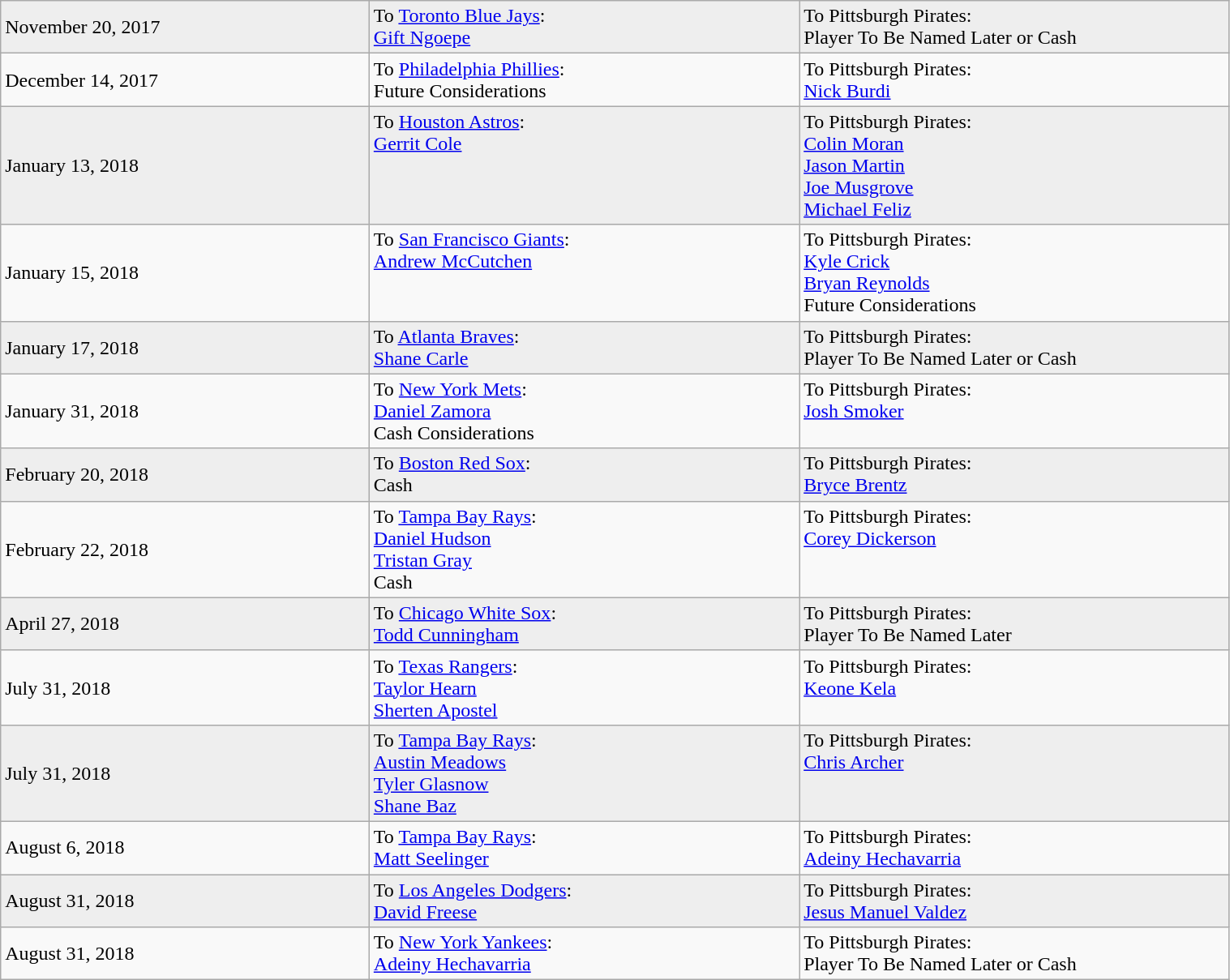<table class="wikitable" style="border:1px solid #999999; width:80%;">
<tr bgcolor="eeeeee">
<td style="width:30%;">November 20, 2017</td>
<td style="width:35%;" valign="top">To <a href='#'>Toronto Blue Jays</a>:<br><a href='#'>Gift Ngoepe</a></td>
<td style="width:35%;" valign="top">To Pittsburgh Pirates:<br>Player To Be Named Later or Cash</td>
</tr>
<tr bgcolor=>
<td style="width:30%;">December 14, 2017</td>
<td style="width:35%;" valign="top">To <a href='#'>Philadelphia Phillies</a>:<br>Future Considerations</td>
<td style="width:35%;" valign="top">To Pittsburgh Pirates:<br><a href='#'>Nick Burdi</a></td>
</tr>
<tr bgcolor="eeeeee">
<td style="width:30%;">January 13, 2018</td>
<td style="width:35%;" valign="top">To <a href='#'>Houston Astros</a>:<br><a href='#'>Gerrit Cole</a></td>
<td style="width:35%;" valign="top">To Pittsburgh Pirates:<br><a href='#'>Colin Moran</a><br><a href='#'>Jason Martin</a><br><a href='#'>Joe Musgrove</a><br><a href='#'>Michael Feliz</a></td>
</tr>
<tr bgcolor=>
<td style="width:30%;">January 15, 2018</td>
<td style="width:35%;" valign="top">To <a href='#'>San Francisco Giants</a>:<br><a href='#'>Andrew McCutchen</a></td>
<td style="width:35%;" valign="top">To Pittsburgh Pirates:<br><a href='#'>Kyle Crick</a><br><a href='#'>Bryan Reynolds</a><br>Future Considerations</td>
</tr>
<tr bgcolor="eeeeee">
<td style="width:30%;">January 17, 2018</td>
<td style="width:35%;" valign="top">To <a href='#'>Atlanta Braves</a>:<br><a href='#'>Shane Carle</a></td>
<td style="width:35%;" valign="top">To Pittsburgh Pirates:<br>Player To Be Named Later or Cash</td>
</tr>
<tr bgcolor=>
<td style="width:30%;">January 31, 2018</td>
<td style="width:35%;" valign="top">To <a href='#'>New York Mets</a>:<br><a href='#'>Daniel Zamora</a><br>Cash Considerations</td>
<td style="width:35%;" valign="top">To Pittsburgh Pirates:<br><a href='#'>Josh Smoker</a></td>
</tr>
<tr bgcolor="eeeeee">
<td style="width:30%;">February 20, 2018</td>
<td style="width:35%;" valign="top">To <a href='#'>Boston Red Sox</a>:<br>Cash</td>
<td style="width:35%;" valign="top">To Pittsburgh Pirates:<br><a href='#'>Bryce Brentz</a></td>
</tr>
<tr bgcolor=>
<td style="width:30%;">February 22, 2018</td>
<td style="width:35%;" valign="top">To <a href='#'>Tampa Bay Rays</a>:<br><a href='#'>Daniel Hudson</a><br><a href='#'>Tristan Gray</a><br>Cash</td>
<td style="width:35%;" valign="top">To Pittsburgh Pirates:<br><a href='#'>Corey Dickerson</a></td>
</tr>
<tr bgcolor="eeeeee">
<td style="width:30%;">April 27, 2018</td>
<td style="width:35%;" valign="top">To <a href='#'>Chicago White Sox</a>:<br><a href='#'>Todd Cunningham</a></td>
<td style="width:35%;" valign="top">To Pittsburgh Pirates:<br>Player To Be Named Later</td>
</tr>
<tr bgcolor=>
<td style="width:30%;">July 31, 2018</td>
<td style="width:35%;" valign="top">To <a href='#'>Texas Rangers</a>:<br><a href='#'>Taylor Hearn</a><br><a href='#'>Sherten Apostel</a></td>
<td style="width:35%;" valign="top">To Pittsburgh Pirates:<br><a href='#'>Keone Kela</a></td>
</tr>
<tr bgcolor="eeeeee">
<td style="width:30%;">July 31, 2018</td>
<td style="width:35%;" valign="top">To <a href='#'>Tampa Bay Rays</a>:<br><a href='#'>Austin Meadows</a><br><a href='#'>Tyler Glasnow</a><br><a href='#'>Shane Baz</a></td>
<td style="width:35%;" valign="top">To Pittsburgh Pirates:<br><a href='#'>Chris Archer</a></td>
</tr>
<tr bgcolor=>
<td style="width:30%;">August 6, 2018</td>
<td style="width:35%;" valign="top">To <a href='#'>Tampa Bay Rays</a>:<br><a href='#'>Matt Seelinger</a></td>
<td style="width:35%;" valign="top">To Pittsburgh Pirates:<br><a href='#'>Adeiny Hechavarria</a></td>
</tr>
<tr bgcolor="eeeeee">
<td style="width:30%;">August 31, 2018</td>
<td style="width:35%;" valign="top">To <a href='#'>Los Angeles Dodgers</a>:<br><a href='#'>David Freese</a></td>
<td style="width:35%;" valign="top">To Pittsburgh Pirates:<br><a href='#'>Jesus Manuel Valdez</a></td>
</tr>
<tr bgcolor=>
<td style="width:30%;">August 31, 2018</td>
<td style="width:35%;" valign="top">To <a href='#'>New York Yankees</a>:<br><a href='#'>Adeiny Hechavarria</a></td>
<td style="width:35%;" valign="top">To Pittsburgh Pirates:<br>Player To Be Named Later or Cash</td>
</tr>
</table>
